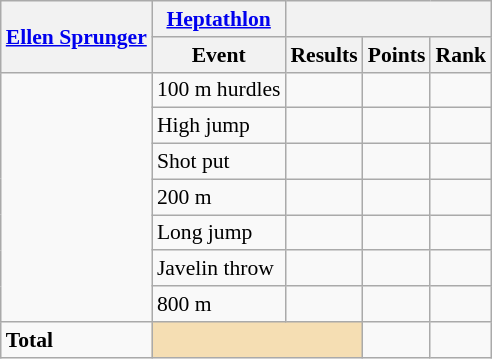<table class=wikitable style="font-size:90%;">
<tr>
<th rowspan="2"><a href='#'>Ellen Sprunger</a></th>
<th><a href='#'>Heptathlon</a></th>
<th colspan="3"></th>
</tr>
<tr>
<th>Event</th>
<th>Results</th>
<th>Points</th>
<th>Rank</th>
</tr>
<tr style="border-top: single;">
<td rowspan="7"></td>
<td>100 m hurdles</td>
<td align=center></td>
<td align=center></td>
<td align=center></td>
</tr>
<tr>
<td>High jump</td>
<td align=center></td>
<td align=center></td>
<td align=center></td>
</tr>
<tr>
<td>Shot put</td>
<td align=center></td>
<td align=center></td>
<td align=center></td>
</tr>
<tr>
<td>200 m</td>
<td align=center></td>
<td align=center></td>
<td align=center></td>
</tr>
<tr>
<td>Long jump</td>
<td align=center></td>
<td align=center></td>
<td align=center></td>
</tr>
<tr>
<td>Javelin throw</td>
<td align=center></td>
<td align=center></td>
<td align=center></td>
</tr>
<tr>
<td>800 m</td>
<td align=center></td>
<td align=center></td>
<td align=center></td>
</tr>
<tr style="border-top: single;">
<td><strong>Total</strong></td>
<td colspan="2" style="background:wheat;"></td>
<td align=center></td>
<td align=center></td>
</tr>
</table>
